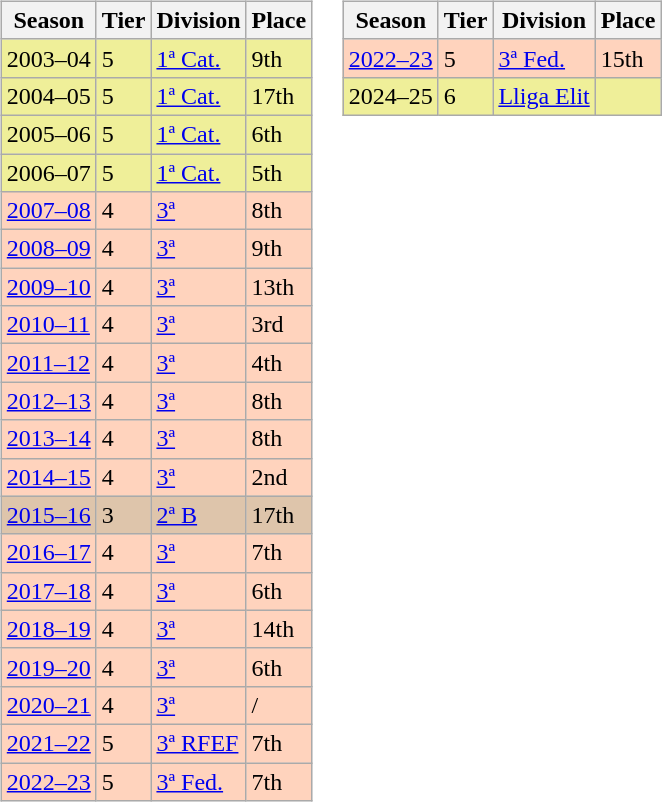<table>
<tr>
<td valign="top" width=0%><br><table class="wikitable">
<tr style="background:#f0f6fa;">
<th>Season</th>
<th>Tier</th>
<th>Division</th>
<th>Place</th>
</tr>
<tr>
<td style="background:#EFEF99;">2003–04</td>
<td style="background:#EFEF99;">5</td>
<td style="background:#EFEF99;"><a href='#'>1ª Cat.</a></td>
<td style="background:#EFEF99;">9th</td>
</tr>
<tr>
<td style="background:#EFEF99;">2004–05</td>
<td style="background:#EFEF99;">5</td>
<td style="background:#EFEF99;"><a href='#'>1ª Cat.</a></td>
<td style="background:#EFEF99;">17th</td>
</tr>
<tr>
<td style="background:#EFEF99;">2005–06</td>
<td style="background:#EFEF99;">5</td>
<td style="background:#EFEF99;"><a href='#'>1ª Cat.</a></td>
<td style="background:#EFEF99;">6th</td>
</tr>
<tr>
<td style="background:#EFEF99;">2006–07</td>
<td style="background:#EFEF99;">5</td>
<td style="background:#EFEF99;"><a href='#'>1ª Cat.</a></td>
<td style="background:#EFEF99;">5th</td>
</tr>
<tr>
<td style="background:#FFD3BD;"><a href='#'>2007–08</a></td>
<td style="background:#FFD3BD;">4</td>
<td style="background:#FFD3BD;"><a href='#'>3ª</a></td>
<td style="background:#FFD3BD;">8th</td>
</tr>
<tr>
<td style="background:#FFD3BD;"><a href='#'>2008–09</a></td>
<td style="background:#FFD3BD;">4</td>
<td style="background:#FFD3BD;"><a href='#'>3ª</a></td>
<td style="background:#FFD3BD;">9th</td>
</tr>
<tr>
<td style="background:#FFD3BD;"><a href='#'>2009–10</a></td>
<td style="background:#FFD3BD;">4</td>
<td style="background:#FFD3BD;"><a href='#'>3ª</a></td>
<td style="background:#FFD3BD;">13th</td>
</tr>
<tr>
<td style="background:#FFD3BD;"><a href='#'>2010–11</a></td>
<td style="background:#FFD3BD;">4</td>
<td style="background:#FFD3BD;"><a href='#'>3ª</a></td>
<td style="background:#FFD3BD;">3rd</td>
</tr>
<tr>
<td style="background:#FFD3BD;"><a href='#'>2011–12</a></td>
<td style="background:#FFD3BD;">4</td>
<td style="background:#FFD3BD;"><a href='#'>3ª</a></td>
<td style="background:#FFD3BD;">4th</td>
</tr>
<tr>
<td style="background:#FFD3BD;"><a href='#'>2012–13</a></td>
<td style="background:#FFD3BD;">4</td>
<td style="background:#FFD3BD;"><a href='#'>3ª</a></td>
<td style="background:#FFD3BD;">8th</td>
</tr>
<tr>
<td style="background:#FFD3BD;"><a href='#'>2013–14</a></td>
<td style="background:#FFD3BD;">4</td>
<td style="background:#FFD3BD;"><a href='#'>3ª</a></td>
<td style="background:#FFD3BD;">8th</td>
</tr>
<tr>
<td style="background:#FFD3BD;"><a href='#'>2014–15</a></td>
<td style="background:#FFD3BD;">4</td>
<td style="background:#FFD3BD;"><a href='#'>3ª</a></td>
<td style="background:#FFD3BD;">2nd</td>
</tr>
<tr>
<td style="background:#DEC5AB;"><a href='#'>2015–16</a></td>
<td style="background:#DEC5AB;">3</td>
<td style="background:#DEC5AB;"><a href='#'>2ª B</a></td>
<td style="background:#DEC5AB;">17th</td>
</tr>
<tr>
<td style="background:#FFD3BD;"><a href='#'>2016–17</a></td>
<td style="background:#FFD3BD;">4</td>
<td style="background:#FFD3BD;"><a href='#'>3ª</a></td>
<td style="background:#FFD3BD;">7th</td>
</tr>
<tr>
<td style="background:#FFD3BD;"><a href='#'>2017–18</a></td>
<td style="background:#FFD3BD;">4</td>
<td style="background:#FFD3BD;"><a href='#'>3ª</a></td>
<td style="background:#FFD3BD;">6th</td>
</tr>
<tr>
<td style="background:#FFD3BD;"><a href='#'>2018–19</a></td>
<td style="background:#FFD3BD;">4</td>
<td style="background:#FFD3BD;"><a href='#'>3ª</a></td>
<td style="background:#FFD3BD;">14th</td>
</tr>
<tr>
<td style="background:#FFD3BD;"><a href='#'>2019–20</a></td>
<td style="background:#FFD3BD;">4</td>
<td style="background:#FFD3BD;"><a href='#'>3ª</a></td>
<td style="background:#FFD3BD;">6th</td>
</tr>
<tr>
<td style="background:#FFD3BD;"><a href='#'>2020–21</a></td>
<td style="background:#FFD3BD;">4</td>
<td style="background:#FFD3BD;"><a href='#'>3ª</a></td>
<td style="background:#FFD3BD;"> / </td>
</tr>
<tr>
<td style="background:#FFD3BD;"><a href='#'>2021–22</a></td>
<td style="background:#FFD3BD;">5</td>
<td style="background:#FFD3BD;"><a href='#'>3ª RFEF</a></td>
<td style="background:#FFD3BD;">7th</td>
</tr>
<tr>
<td style="background:#FFD3BD;"><a href='#'>2022–23</a></td>
<td style="background:#FFD3BD;">5</td>
<td style="background:#FFD3BD;"><a href='#'>3ª Fed.</a></td>
<td style="background:#FFD3BD;">7th</td>
</tr>
</table>
</td>
<td valign="top" width=0%><br><table class="wikitable">
<tr style="background:#f0f6fa;">
<th>Season</th>
<th>Tier</th>
<th>Division</th>
<th>Place</th>
</tr>
<tr>
<td style="background:#FFD3BD;"><a href='#'>2022–23</a></td>
<td style="background:#FFD3BD;">5</td>
<td style="background:#FFD3BD;"><a href='#'>3ª Fed.</a></td>
<td style="background:#FFD3BD;">15th</td>
</tr>
<tr>
<td style="background:#EFEF99;">2024–25</td>
<td style="background:#EFEF99;">6</td>
<td style="background:#EFEF99;"><a href='#'>Lliga Elit</a></td>
<td style="background:#EFEF99;"></td>
</tr>
</table>
</td>
</tr>
</table>
